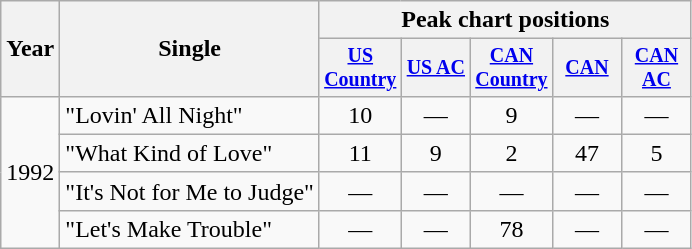<table class="wikitable" style="text-align:center;">
<tr>
<th rowspan="2">Year</th>
<th rowspan="2">Single</th>
<th colspan="5">Peak chart positions</th>
</tr>
<tr style="font-size:smaller;">
<th width="40"><a href='#'>US Country</a></th>
<th width="40"><a href='#'>US AC</a></th>
<th width="40"><a href='#'>CAN Country</a></th>
<th width="40"><a href='#'>CAN</a></th>
<th width="40"><a href='#'>CAN AC</a></th>
</tr>
<tr>
<td rowspan="4">1992</td>
<td align="left">"Lovin' All Night"</td>
<td>10</td>
<td>—</td>
<td>9</td>
<td>—</td>
<td>—</td>
</tr>
<tr>
<td align="left">"What Kind of Love"</td>
<td>11</td>
<td>9</td>
<td>2</td>
<td>47</td>
<td>5</td>
</tr>
<tr>
<td align="left">"It's Not for Me to Judge"</td>
<td>—</td>
<td>—</td>
<td>—</td>
<td>—</td>
<td>—</td>
</tr>
<tr>
<td align="left">"Let's Make Trouble"</td>
<td>—</td>
<td>—</td>
<td>78</td>
<td>—</td>
<td>—</td>
</tr>
</table>
